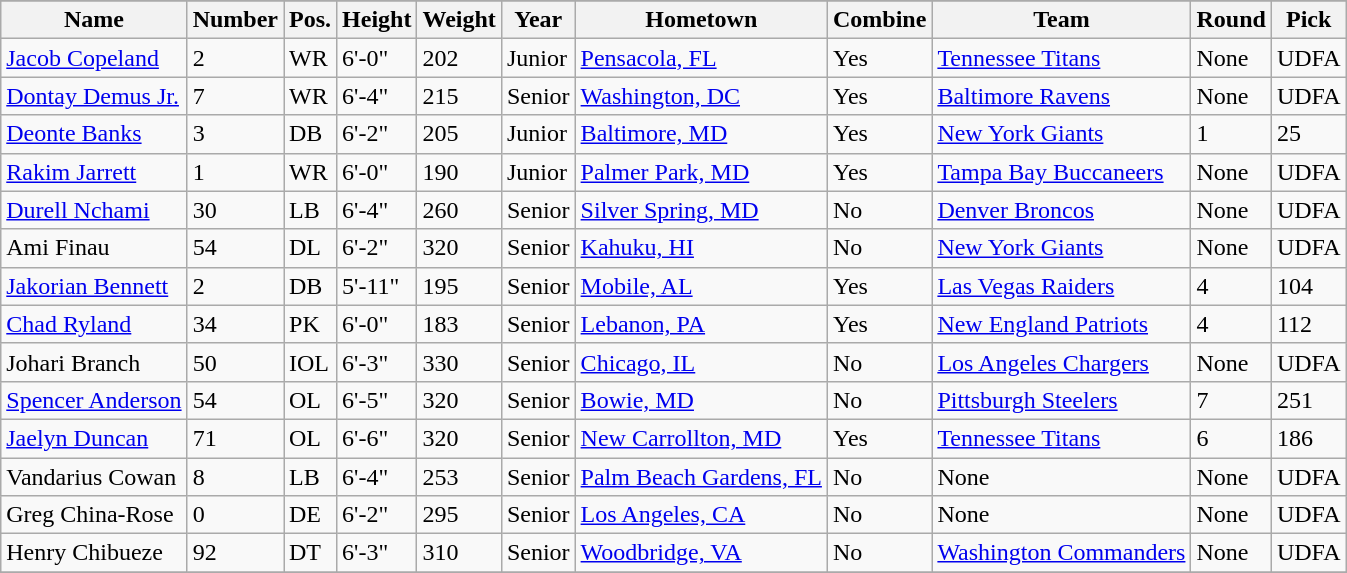<table class="wikitable sortable collapsible">
<tr>
</tr>
<tr>
<th>Name</th>
<th>Number</th>
<th>Pos.</th>
<th>Height</th>
<th>Weight</th>
<th>Year</th>
<th>Hometown</th>
<th>Combine</th>
<th>Team</th>
<th>Round</th>
<th>Pick</th>
</tr>
<tr>
<td><a href='#'>Jacob Copeland</a></td>
<td>2</td>
<td>WR</td>
<td>6'-0"</td>
<td>202</td>
<td>Junior</td>
<td><a href='#'>Pensacola, FL</a></td>
<td>Yes</td>
<td><a href='#'>Tennessee Titans</a></td>
<td>None</td>
<td>UDFA</td>
</tr>
<tr>
<td><a href='#'>Dontay Demus Jr.</a></td>
<td>7</td>
<td>WR</td>
<td>6'-4"</td>
<td>215</td>
<td>Senior</td>
<td><a href='#'>Washington, DC</a></td>
<td>Yes</td>
<td><a href='#'>Baltimore Ravens</a></td>
<td>None</td>
<td>UDFA</td>
</tr>
<tr>
<td><a href='#'>Deonte Banks</a></td>
<td>3</td>
<td>DB</td>
<td>6'-2"</td>
<td>205</td>
<td>Junior</td>
<td><a href='#'>Baltimore, MD</a></td>
<td>Yes</td>
<td><a href='#'>New York Giants</a></td>
<td>1</td>
<td>25</td>
</tr>
<tr>
<td><a href='#'>Rakim Jarrett</a></td>
<td>1</td>
<td>WR</td>
<td>6'-0"</td>
<td>190</td>
<td>Junior</td>
<td><a href='#'>Palmer Park, MD</a></td>
<td>Yes</td>
<td><a href='#'>Tampa Bay Buccaneers</a></td>
<td>None</td>
<td>UDFA</td>
</tr>
<tr>
<td><a href='#'>Durell Nchami</a></td>
<td>30</td>
<td>LB</td>
<td>6'-4"</td>
<td>260</td>
<td>Senior</td>
<td><a href='#'>Silver Spring, MD</a></td>
<td>No</td>
<td><a href='#'>Denver Broncos</a></td>
<td>None</td>
<td>UDFA</td>
</tr>
<tr>
<td>Ami Finau</td>
<td>54</td>
<td>DL</td>
<td>6'-2"</td>
<td>320</td>
<td>Senior</td>
<td><a href='#'>Kahuku, HI</a></td>
<td>No</td>
<td><a href='#'>New York Giants</a></td>
<td>None</td>
<td>UDFA</td>
</tr>
<tr>
<td><a href='#'>Jakorian Bennett</a></td>
<td>2</td>
<td>DB</td>
<td>5'-11"</td>
<td>195</td>
<td>Senior</td>
<td><a href='#'>Mobile, AL</a></td>
<td>Yes</td>
<td><a href='#'>Las Vegas Raiders</a></td>
<td>4</td>
<td>104</td>
</tr>
<tr>
<td><a href='#'>Chad Ryland</a></td>
<td>34</td>
<td>PK</td>
<td>6'-0"</td>
<td>183</td>
<td>Senior</td>
<td><a href='#'>Lebanon, PA</a></td>
<td>Yes</td>
<td><a href='#'>New England Patriots</a></td>
<td>4</td>
<td>112</td>
</tr>
<tr>
<td>Johari Branch</td>
<td>50</td>
<td>IOL</td>
<td>6'-3"</td>
<td>330</td>
<td>Senior</td>
<td><a href='#'>Chicago, IL</a></td>
<td>No</td>
<td><a href='#'>Los Angeles Chargers</a></td>
<td>None</td>
<td>UDFA</td>
</tr>
<tr>
<td><a href='#'>Spencer Anderson</a></td>
<td>54</td>
<td>OL</td>
<td>6'-5"</td>
<td>320</td>
<td>Senior</td>
<td><a href='#'>Bowie, MD</a></td>
<td>No</td>
<td><a href='#'>Pittsburgh Steelers</a></td>
<td>7</td>
<td>251</td>
</tr>
<tr>
<td><a href='#'>Jaelyn Duncan</a></td>
<td>71</td>
<td>OL</td>
<td>6'-6"</td>
<td>320</td>
<td>Senior</td>
<td><a href='#'>New Carrollton, MD</a></td>
<td>Yes</td>
<td><a href='#'>Tennessee Titans</a></td>
<td>6</td>
<td>186</td>
</tr>
<tr>
<td>Vandarius Cowan</td>
<td>8</td>
<td>LB</td>
<td>6'-4"</td>
<td>253</td>
<td>Senior</td>
<td><a href='#'>Palm Beach Gardens, FL</a></td>
<td>No</td>
<td>None</td>
<td>None</td>
<td>UDFA</td>
</tr>
<tr>
<td>Greg China-Rose</td>
<td>0</td>
<td>DE</td>
<td>6'-2"</td>
<td>295</td>
<td>Senior</td>
<td><a href='#'>Los Angeles, CA</a></td>
<td>No</td>
<td>None</td>
<td>None</td>
<td>UDFA</td>
</tr>
<tr>
<td>Henry Chibueze</td>
<td>92</td>
<td>DT</td>
<td>6'-3"</td>
<td>310</td>
<td>Senior</td>
<td><a href='#'>Woodbridge, VA</a></td>
<td>No</td>
<td><a href='#'>Washington Commanders</a></td>
<td>None</td>
<td>UDFA</td>
</tr>
<tr>
</tr>
</table>
